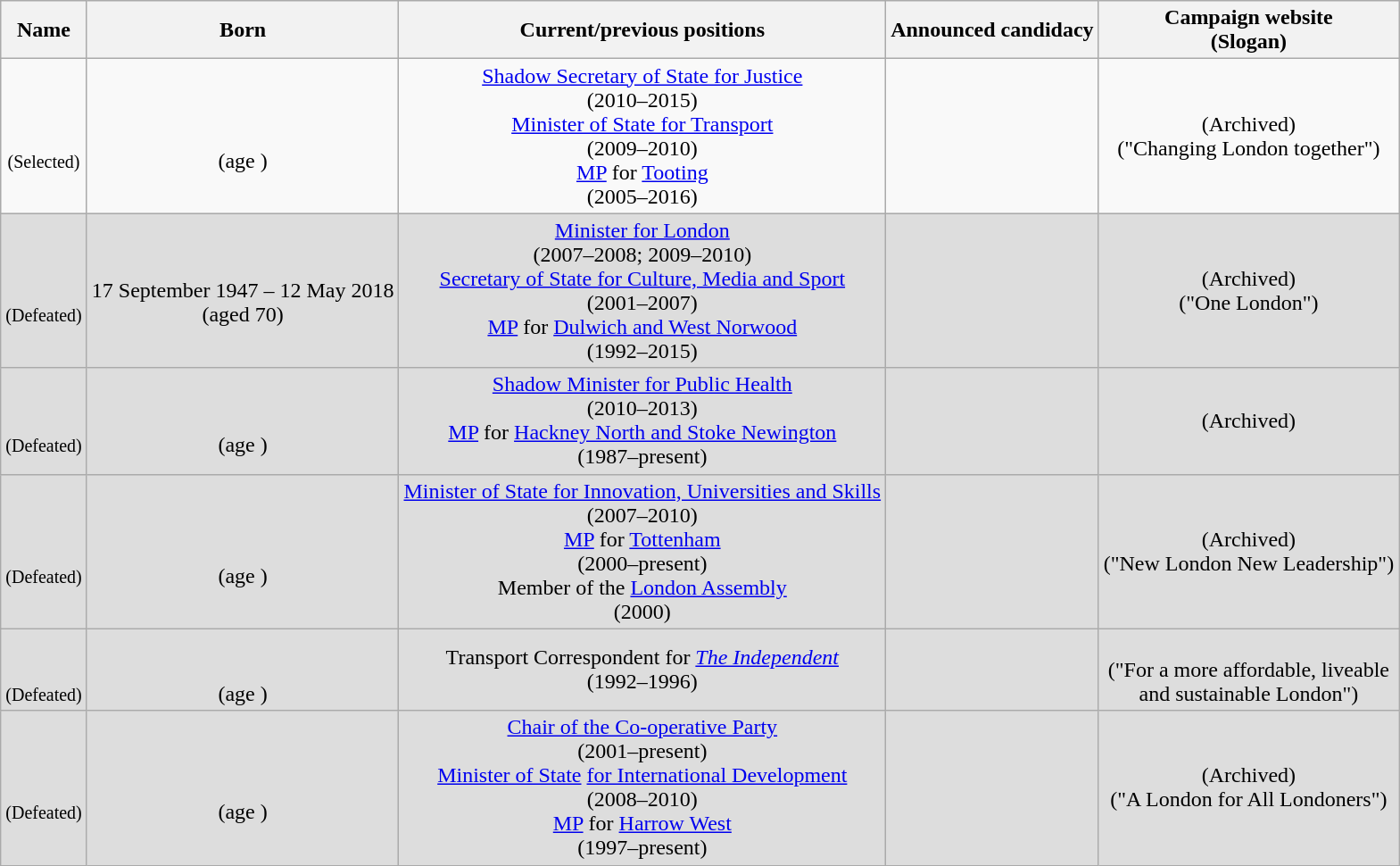<table class="wikitable sortable" style="text-align:center">
<tr>
<th>Name</th>
<th>Born</th>
<th class="unsortable">Current/previous positions</th>
<th>Announced candidacy</th>
<th class="unsortable">Campaign website<br> (Slogan)</th>
</tr>
<tr>
<td><br> <strong></strong><br><small>(Selected)</small></td>
<td><br> <br> (age )</td>
<td><a href='#'>Shadow Secretary of State for Justice</a><br> (2010–2015)<br> <a href='#'>Minister of State for Transport</a><br> (2009–2010)<br> <a href='#'>MP</a> for <a href='#'>Tooting</a><br> (2005–2016)</td>
<td></td>
<td> (Archived)<br> ("Changing London together")</td>
</tr>
<tr style="background: #DDDDDD">
<td><br> <strong></strong><br><small>(Defeated)</small></td>
<td><br> 17 September 1947 – 12 May 2018 <br> (aged 70) <br></td>
<td><a href='#'>Minister for London</a><br> (2007–2008; 2009–2010)<br> <a href='#'>Secretary of State for Culture, Media and Sport</a><br>(2001–2007)<br> <a href='#'>MP</a> for <a href='#'>Dulwich and West Norwood</a><br> (1992–2015)</td>
<td></td>
<td> (Archived)<br> ("One London")</td>
</tr>
<tr style="background: #DDDDDD">
<td><br> <strong></strong><br><small>(Defeated)</small></td>
<td><br> <br> (age )</td>
<td><a href='#'>Shadow Minister for Public Health</a><br> (2010–2013)<br> <a href='#'>MP</a> for <a href='#'>Hackney North and Stoke Newington</a><br> (1987–present)</td>
<td></td>
<td> (Archived)</td>
</tr>
<tr style="background: #DDDDDD">
<td><br> <strong></strong><br><small>(Defeated)</small></td>
<td><br> <br> (age )</td>
<td><a href='#'>Minister of State for Innovation, Universities and Skills</a><br> (2007–2010)<br> <a href='#'>MP</a> for <a href='#'>Tottenham</a><br> (2000–present)<br>Member of the <a href='#'>London Assembly</a><br> (2000)</td>
<td></td>
<td> (Archived)<br> ("New London New Leadership")</td>
</tr>
<tr style="background: #DDDDDD">
<td><br><strong></strong><br><small>(Defeated)</small></td>
<td><br><br> (age )</td>
<td>Transport Correspondent for <em><a href='#'>The Independent</a></em><br> (1992–1996)</td>
<td></td>
<td><br> ("For a more affordable, liveable<br> and sustainable London")</td>
</tr>
<tr style="background: #DDDDDD">
<td><br> <strong></strong><br><small>(Defeated)</small></td>
<td><br> <br> (age )</td>
<td><a href='#'>Chair of the Co-operative Party</a><br> (2001–present)<br> <a href='#'>Minister of State</a> <a href='#'>for International Development</a><br> (2008–2010)<br> <a href='#'>MP</a> for <a href='#'>Harrow West</a><br> (1997–present)</td>
<td></td>
<td> (Archived)<br> ("A London for All Londoners")</td>
</tr>
</table>
